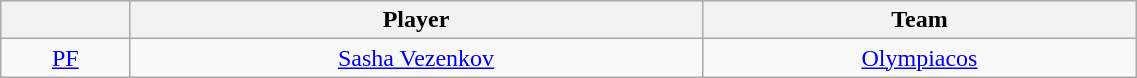<table class="wikitable" style="text-align: center;" width="60%">
<tr>
<th style="text-align:center;"></th>
<th style="text-align:center;">Player</th>
<th style="text-align:center;">Team</th>
</tr>
<tr>
<td style="text-align:center;"><a href='#'>PF</a></td>
<td> <a href='#'>Sasha Vezenkov</a></td>
<td><a href='#'>Olympiacos</a></td>
</tr>
</table>
